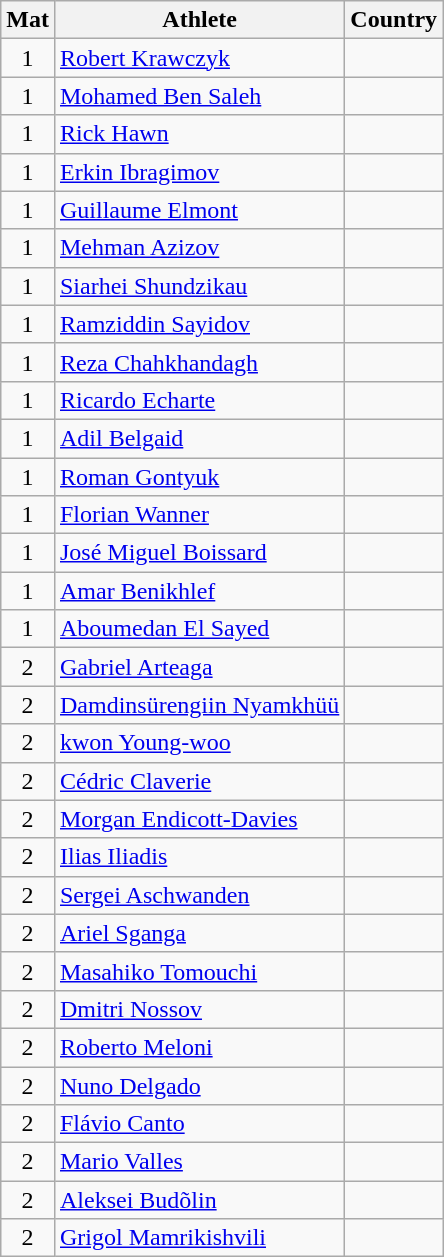<table class="wikitable sortable" style="text-align:center">
<tr>
<th>Mat</th>
<th>Athlete</th>
<th>Country</th>
</tr>
<tr>
<td>1</td>
<td align="left"><a href='#'>Robert Krawczyk</a></td>
<td></td>
</tr>
<tr>
<td>1</td>
<td align="left"><a href='#'>Mohamed Ben Saleh</a></td>
<td></td>
</tr>
<tr>
<td>1</td>
<td align="left"><a href='#'>Rick Hawn</a></td>
<td></td>
</tr>
<tr>
<td>1</td>
<td align="left"><a href='#'>Erkin Ibragimov</a></td>
<td></td>
</tr>
<tr>
<td>1</td>
<td align="left"><a href='#'>Guillaume Elmont</a></td>
<td></td>
</tr>
<tr>
<td>1</td>
<td align="left"><a href='#'>Mehman Azizov</a></td>
<td></td>
</tr>
<tr>
<td>1</td>
<td align="left"><a href='#'>Siarhei Shundzikau</a></td>
<td></td>
</tr>
<tr>
<td>1</td>
<td align="left"><a href='#'>Ramziddin Sayidov</a></td>
<td></td>
</tr>
<tr>
<td>1</td>
<td align="left"><a href='#'>Reza Chahkhandagh</a></td>
<td></td>
</tr>
<tr>
<td>1</td>
<td align="left"><a href='#'>Ricardo Echarte</a></td>
<td></td>
</tr>
<tr>
<td>1</td>
<td align="left"><a href='#'>Adil Belgaid</a></td>
<td></td>
</tr>
<tr>
<td>1</td>
<td align="left"><a href='#'>Roman Gontyuk</a></td>
<td></td>
</tr>
<tr>
<td>1</td>
<td align="left"><a href='#'>Florian Wanner</a></td>
<td></td>
</tr>
<tr>
<td>1</td>
<td align="left"><a href='#'>José Miguel Boissard</a></td>
<td></td>
</tr>
<tr>
<td>1</td>
<td align="left"><a href='#'>Amar Benikhlef</a></td>
<td></td>
</tr>
<tr>
<td>1</td>
<td align="left"><a href='#'>Aboumedan El Sayed</a></td>
<td></td>
</tr>
<tr>
<td>2</td>
<td align="left"><a href='#'>Gabriel Arteaga</a></td>
<td></td>
</tr>
<tr>
<td>2</td>
<td align="left"><a href='#'>Damdinsürengiin Nyamkhüü</a></td>
<td></td>
</tr>
<tr>
<td>2</td>
<td align="left"><a href='#'>kwon Young-woo</a></td>
<td></td>
</tr>
<tr>
<td>2</td>
<td align="left"><a href='#'>Cédric Claverie</a></td>
<td></td>
</tr>
<tr>
<td>2</td>
<td align="left"><a href='#'>Morgan Endicott-Davies</a></td>
<td></td>
</tr>
<tr>
<td>2</td>
<td align="left"><a href='#'>Ilias Iliadis</a></td>
<td></td>
</tr>
<tr>
<td>2</td>
<td align="left"><a href='#'>Sergei Aschwanden</a></td>
<td></td>
</tr>
<tr>
<td>2</td>
<td align="left"><a href='#'>Ariel Sganga</a></td>
<td></td>
</tr>
<tr>
<td>2</td>
<td align="left"><a href='#'>Masahiko Tomouchi</a></td>
<td></td>
</tr>
<tr>
<td>2</td>
<td align="left"><a href='#'>Dmitri Nossov</a></td>
<td></td>
</tr>
<tr>
<td>2</td>
<td align="left"><a href='#'>Roberto Meloni</a></td>
<td></td>
</tr>
<tr>
<td>2</td>
<td align="left"><a href='#'>Nuno Delgado</a></td>
<td></td>
</tr>
<tr>
<td>2</td>
<td align="left"><a href='#'>Flávio Canto</a></td>
<td></td>
</tr>
<tr>
<td>2</td>
<td align="left"><a href='#'>Mario Valles</a></td>
<td></td>
</tr>
<tr>
<td>2</td>
<td align="left"><a href='#'>Aleksei Budõlin</a></td>
<td></td>
</tr>
<tr>
<td>2</td>
<td align="left"><a href='#'>Grigol Mamrikishvili</a></td>
<td></td>
</tr>
</table>
